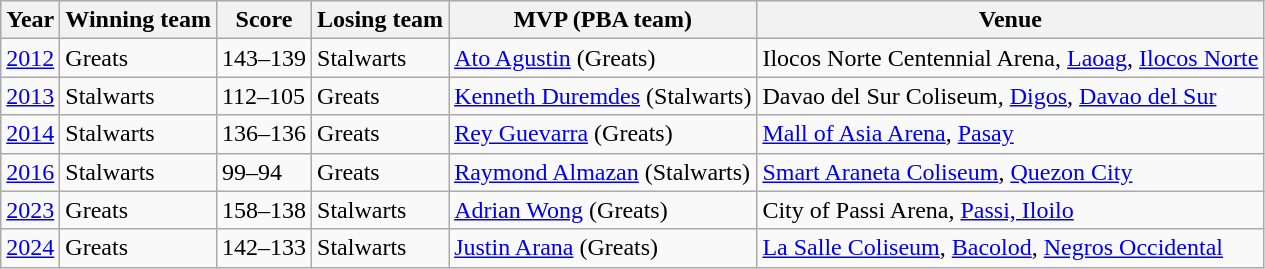<table class=wikitable>
<tr>
<th>Year</th>
<th>Winning team</th>
<th>Score</th>
<th>Losing team</th>
<th>MVP (PBA team)</th>
<th>Venue</th>
</tr>
<tr>
<td><a href='#'>2012</a></td>
<td>Greats</td>
<td>143–139</td>
<td>Stalwarts</td>
<td><a href='#'>Ato Agustin</a> (Greats)</td>
<td>Ilocos Norte Centennial Arena, <a href='#'>Laoag</a>, <a href='#'>Ilocos Norte</a></td>
</tr>
<tr>
<td><a href='#'>2013</a></td>
<td>Stalwarts</td>
<td>112–105</td>
<td>Greats</td>
<td><a href='#'>Kenneth Duremdes</a> (Stalwarts)</td>
<td>Davao del Sur Coliseum, <a href='#'>Digos</a>, <a href='#'>Davao del Sur</a></td>
</tr>
<tr>
<td><a href='#'>2014</a></td>
<td>Stalwarts</td>
<td>136–136</td>
<td>Greats</td>
<td><a href='#'>Rey Guevarra</a> (Greats)</td>
<td><a href='#'>Mall of Asia Arena</a>, <a href='#'>Pasay</a></td>
</tr>
<tr>
<td><a href='#'>2016</a></td>
<td>Stalwarts</td>
<td>99–94</td>
<td>Greats</td>
<td><a href='#'>Raymond Almazan</a> (Stalwarts)</td>
<td><a href='#'>Smart Araneta Coliseum</a>, <a href='#'>Quezon City</a></td>
</tr>
<tr>
<td><a href='#'>2023</a></td>
<td>Greats</td>
<td>158–138</td>
<td>Stalwarts</td>
<td><a href='#'>Adrian Wong</a> (Greats)</td>
<td>City of Passi Arena, <a href='#'>Passi, Iloilo</a></td>
</tr>
<tr>
<td><a href='#'>2024</a></td>
<td>Greats</td>
<td>142–133</td>
<td>Stalwarts</td>
<td><a href='#'>Justin Arana</a> (Greats)</td>
<td><a href='#'>La Salle Coliseum</a>, <a href='#'>Bacolod</a>, <a href='#'>Negros Occidental</a></td>
</tr>
</table>
